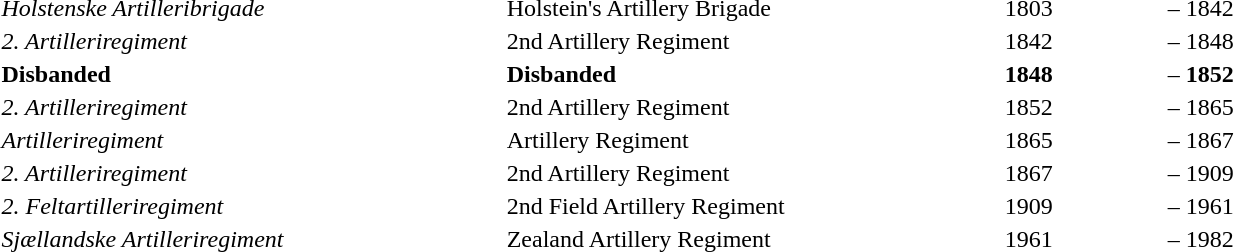<table class="toccolours" style="float: auto; clear: right; margin: 0 0 0.5em 1em;" width="900px">
<tr style="vertical-align: top;">
<td><em>Holstenske Artilleribrigade</em></td>
<td>Holstein's Artillery Brigade</td>
<td width="12%">1803</td>
<td width="1%">–</td>
<td width="12%">1842</td>
</tr>
<tr style="vertical-align: top;">
<td><em>2. Artilleriregiment</em></td>
<td>2nd Artillery Regiment</td>
<td width="12%">1842</td>
<td width="1%">–</td>
<td width="12%">1848</td>
</tr>
<tr style="vertical-align: top;">
<td><strong>Disbanded</strong></td>
<td><strong>Disbanded</strong></td>
<td width="12%"><strong>1848</strong></td>
<td width="1%">–</td>
<td width="12%"><strong>1852</strong></td>
</tr>
<tr style="vertical-align: top;">
<td><em>2. Artilleriregiment</em></td>
<td>2nd Artillery Regiment</td>
<td width="12%">1852</td>
<td width="1%">–</td>
<td width="12%">1865</td>
</tr>
<tr style="vertical-align: top;">
<td><em>Artilleriregiment</em></td>
<td>Artillery Regiment</td>
<td width="12%">1865</td>
<td width="1%">–</td>
<td width="12%">1867</td>
</tr>
<tr style="vertical-align: top;">
<td><em>2. Artilleriregiment</em></td>
<td>2nd Artillery Regiment</td>
<td width="12%">1867</td>
<td width="1%">–</td>
<td width="12%">1909</td>
</tr>
<tr style="vertical-align: top;">
<td><em>2. Feltartilleriregiment</em></td>
<td>2nd Field Artillery Regiment</td>
<td width="12%">1909</td>
<td width="1%">–</td>
<td width="12%">1961</td>
</tr>
<tr style="vertical-align: top;">
<td><em>Sjællandske Artilleriregiment</em></td>
<td>Zealand Artillery Regiment</td>
<td width="12%">1961</td>
<td width="1%">–</td>
<td width="12%">1982</td>
</tr>
</table>
